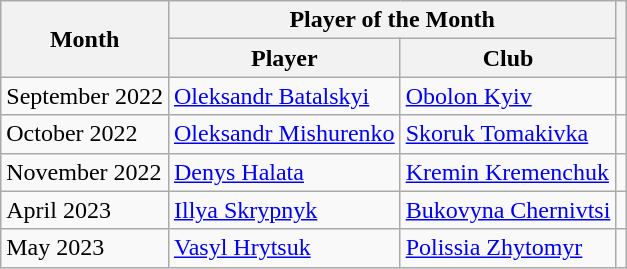<table class="wikitable">
<tr>
<th rowspan="2">Month</th>
<th colspan="2">Player of the Month</th>
<th rowspan="2"></th>
</tr>
<tr>
<th>Player</th>
<th>Club</th>
</tr>
<tr>
<td>September 2022</td>
<td> <a href='#'>Oleksandr Batalskyi</a></td>
<td><a href='#'>Obolon Kyiv</a></td>
<td align=center></td>
</tr>
<tr>
<td>October 2022</td>
<td> <a href='#'>Oleksandr Mishurenko</a></td>
<td><a href='#'>Skoruk Tomakivka</a></td>
<td align=center></td>
</tr>
<tr>
<td>November 2022</td>
<td> <a href='#'>Denys Halata</a></td>
<td><a href='#'>Kremin Kremenchuk</a></td>
<td align=center></td>
</tr>
<tr>
<td>April 2023</td>
<td> <a href='#'>Illya Skrypnyk</a></td>
<td><a href='#'>Bukovyna Chernivtsi</a></td>
<td align=center></td>
</tr>
<tr>
<td>May 2023</td>
<td> <a href='#'>Vasyl Hrytsuk</a></td>
<td><a href='#'>Polissia Zhytomyr</a></td>
<td align=center></td>
</tr>
</table>
